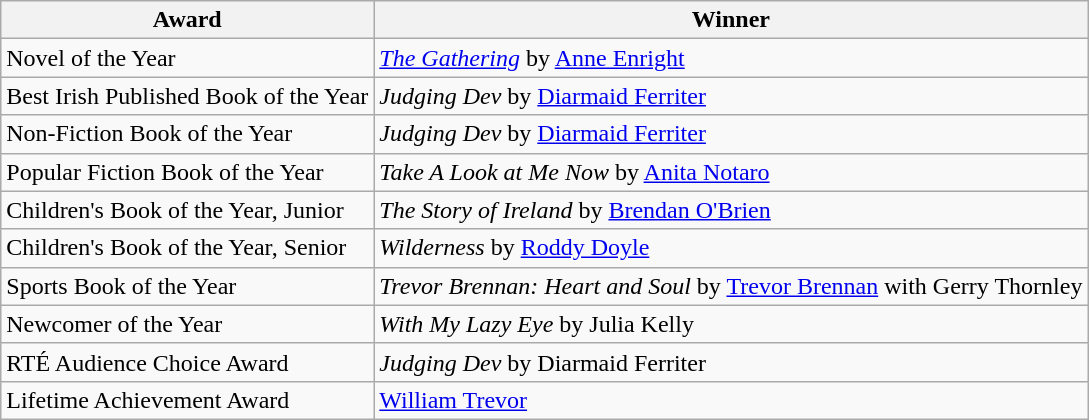<table class="wikitable">
<tr>
<th>Award</th>
<th>Winner</th>
</tr>
<tr>
<td>Novel of the Year</td>
<td><em><a href='#'>The Gathering</a></em> by <a href='#'>Anne Enright</a></td>
</tr>
<tr>
<td>Best Irish Published Book of the Year</td>
<td><em>Judging Dev</em> by <a href='#'>Diarmaid Ferriter</a></td>
</tr>
<tr>
<td>Non-Fiction Book of the Year</td>
<td><em>Judging Dev</em> by <a href='#'>Diarmaid Ferriter</a></td>
</tr>
<tr>
<td>Popular Fiction Book of the Year</td>
<td><em>Take A Look at Me Now</em> by <a href='#'>Anita Notaro</a></td>
</tr>
<tr>
<td>Children's Book of the Year, Junior</td>
<td><em>The Story of Ireland</em> by <a href='#'>Brendan O'Brien</a></td>
</tr>
<tr>
<td>Children's Book of the Year, Senior</td>
<td><em>Wilderness</em> by <a href='#'>Roddy Doyle</a></td>
</tr>
<tr>
<td>Sports Book of the Year</td>
<td><em>Trevor Brennan: Heart and Soul</em> by <a href='#'>Trevor Brennan</a> with Gerry Thornley</td>
</tr>
<tr>
<td>Newcomer of the Year</td>
<td><em>With My Lazy Eye</em> by Julia Kelly</td>
</tr>
<tr>
<td>RTÉ Audience Choice Award</td>
<td><em>Judging Dev</em> by Diarmaid Ferriter</td>
</tr>
<tr>
<td>Lifetime Achievement Award</td>
<td><a href='#'>William Trevor</a></td>
</tr>
</table>
